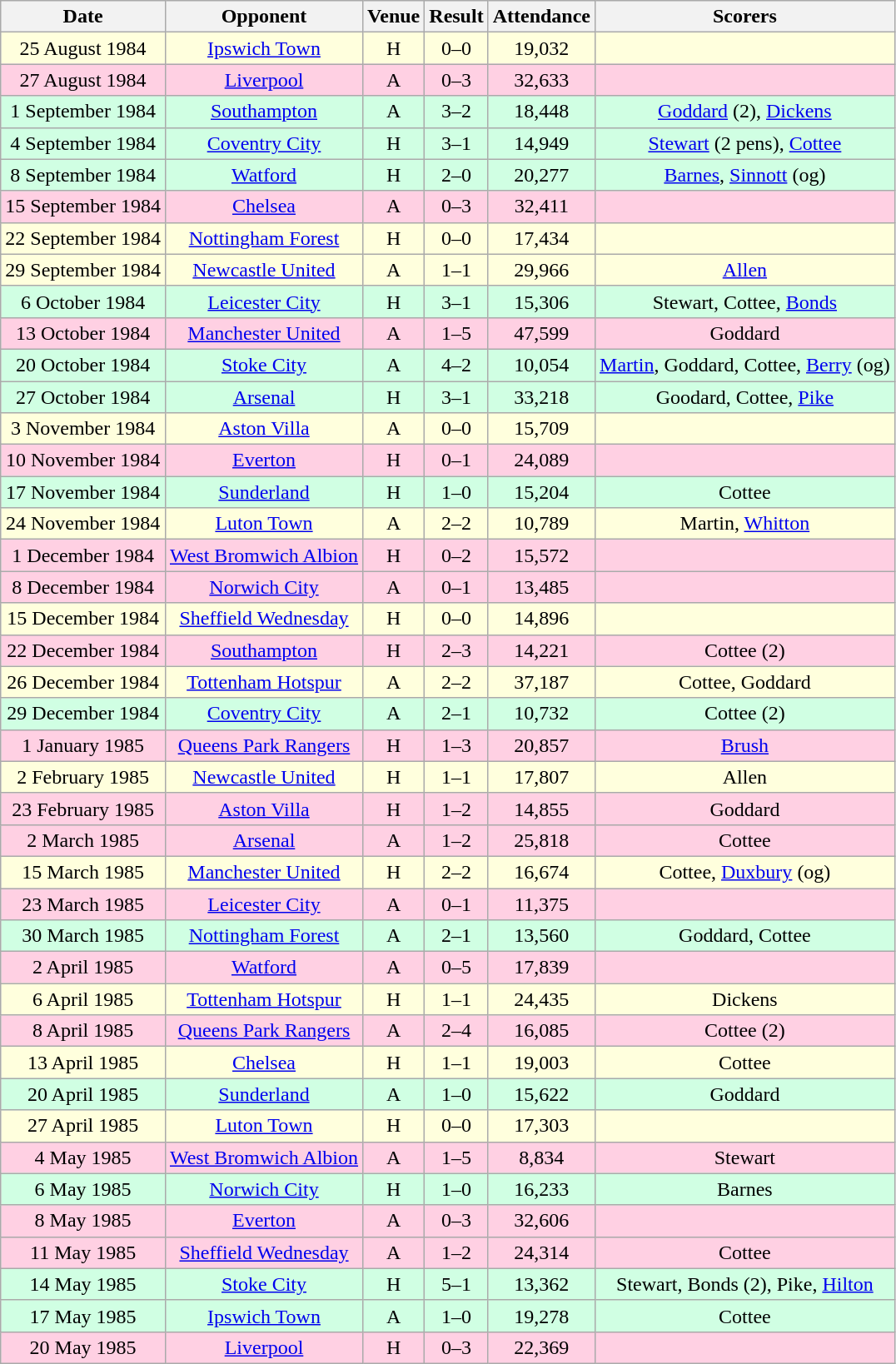<table class="wikitable sortable" style="font-size:100%; text-align:center">
<tr>
<th>Date</th>
<th>Opponent</th>
<th>Venue</th>
<th>Result</th>
<th>Attendance</th>
<th>Scorers</th>
</tr>
<tr style="background-color: #ffffdd;">
<td>25 August 1984</td>
<td><a href='#'>Ipswich Town</a></td>
<td>H</td>
<td>0–0</td>
<td>19,032</td>
<td></td>
</tr>
<tr style="background-color: #ffd0e3;">
<td>27 August 1984</td>
<td><a href='#'>Liverpool</a></td>
<td>A</td>
<td>0–3</td>
<td>32,633</td>
<td></td>
</tr>
<tr style="background-color: #d0ffe3;">
<td>1 September 1984</td>
<td><a href='#'>Southampton</a></td>
<td>A</td>
<td>3–2</td>
<td>18,448</td>
<td><a href='#'>Goddard</a> (2), <a href='#'>Dickens</a></td>
</tr>
<tr style="background-color: #d0ffe3;">
<td>4 September 1984</td>
<td><a href='#'>Coventry City</a></td>
<td>H</td>
<td>3–1</td>
<td>14,949</td>
<td><a href='#'>Stewart</a> (2 pens), <a href='#'>Cottee</a></td>
</tr>
<tr style="background-color: #d0ffe3;">
<td>8 September 1984</td>
<td><a href='#'>Watford</a></td>
<td>H</td>
<td>2–0</td>
<td>20,277</td>
<td><a href='#'>Barnes</a>, <a href='#'>Sinnott</a> (og)</td>
</tr>
<tr style="background-color: #ffd0e3;">
<td>15 September 1984</td>
<td><a href='#'>Chelsea</a></td>
<td>A</td>
<td>0–3</td>
<td>32,411</td>
<td></td>
</tr>
<tr style="background-color: #ffffdd;">
<td>22 September 1984</td>
<td><a href='#'>Nottingham Forest</a></td>
<td>H</td>
<td>0–0</td>
<td>17,434</td>
<td></td>
</tr>
<tr style="background-color: #ffffdd;">
<td>29 September 1984</td>
<td><a href='#'>Newcastle United</a></td>
<td>A</td>
<td>1–1</td>
<td>29,966</td>
<td><a href='#'>Allen</a></td>
</tr>
<tr style="background-color: #d0ffe3;">
<td>6 October 1984</td>
<td><a href='#'>Leicester City</a></td>
<td>H</td>
<td>3–1</td>
<td>15,306</td>
<td>Stewart, Cottee, <a href='#'>Bonds</a></td>
</tr>
<tr style="background-color: #ffd0e3;">
<td>13 October 1984</td>
<td><a href='#'>Manchester United</a></td>
<td>A</td>
<td>1–5</td>
<td>47,599</td>
<td>Goddard</td>
</tr>
<tr style="background-color: #d0ffe3;">
<td>20 October 1984</td>
<td><a href='#'>Stoke City</a></td>
<td>A</td>
<td>4–2</td>
<td>10,054</td>
<td><a href='#'>Martin</a>, Goddard, Cottee, <a href='#'>Berry</a> (og)</td>
</tr>
<tr style="background-color: #d0ffe3;">
<td>27 October 1984</td>
<td><a href='#'>Arsenal</a></td>
<td>H</td>
<td>3–1</td>
<td>33,218</td>
<td>Goodard, Cottee, <a href='#'>Pike</a></td>
</tr>
<tr style="background-color: #ffffdd;">
<td>3 November 1984</td>
<td><a href='#'>Aston Villa</a></td>
<td>A</td>
<td>0–0</td>
<td>15,709</td>
<td></td>
</tr>
<tr style="background-color: #ffd0e3;">
<td>10 November 1984</td>
<td><a href='#'>Everton</a></td>
<td>H</td>
<td>0–1</td>
<td>24,089</td>
<td></td>
</tr>
<tr style="background-color: #d0ffe3;">
<td>17 November 1984</td>
<td><a href='#'>Sunderland</a></td>
<td>H</td>
<td>1–0</td>
<td>15,204</td>
<td>Cottee</td>
</tr>
<tr style="background-color: #ffffdd;">
<td>24 November 1984</td>
<td><a href='#'>Luton Town</a></td>
<td>A</td>
<td>2–2</td>
<td>10,789</td>
<td>Martin, <a href='#'>Whitton</a></td>
</tr>
<tr style="background-color: #ffd0e3;">
<td>1 December 1984</td>
<td><a href='#'>West Bromwich Albion</a></td>
<td>H</td>
<td>0–2</td>
<td>15,572</td>
<td></td>
</tr>
<tr style="background-color: #ffd0e3;">
<td>8 December 1984</td>
<td><a href='#'>Norwich City</a></td>
<td>A</td>
<td>0–1</td>
<td>13,485</td>
<td></td>
</tr>
<tr style="background-color: #ffffdd;">
<td>15 December 1984</td>
<td><a href='#'>Sheffield Wednesday</a></td>
<td>H</td>
<td>0–0</td>
<td>14,896</td>
<td></td>
</tr>
<tr style="background-color: #ffd0e3;">
<td>22 December 1984</td>
<td><a href='#'>Southampton</a></td>
<td>H</td>
<td>2–3</td>
<td>14,221</td>
<td>Cottee (2)</td>
</tr>
<tr style="background-color: #ffffdd;">
<td>26 December 1984</td>
<td><a href='#'>Tottenham Hotspur</a></td>
<td>A</td>
<td>2–2</td>
<td>37,187</td>
<td>Cottee, Goddard</td>
</tr>
<tr style="background-color: #d0ffe3;">
<td>29 December 1984</td>
<td><a href='#'>Coventry City</a></td>
<td>A</td>
<td>2–1</td>
<td>10,732</td>
<td>Cottee (2)</td>
</tr>
<tr style="background-color: #ffd0e3;">
<td>1 January 1985</td>
<td><a href='#'>Queens Park Rangers</a></td>
<td>H</td>
<td>1–3</td>
<td>20,857</td>
<td><a href='#'>Brush</a></td>
</tr>
<tr style="background-color: #ffffdd;">
<td>2 February 1985</td>
<td><a href='#'>Newcastle United</a></td>
<td>H</td>
<td>1–1</td>
<td>17,807</td>
<td>Allen</td>
</tr>
<tr style="background-color: #ffd0e3;">
<td>23 February 1985</td>
<td><a href='#'>Aston Villa</a></td>
<td>H</td>
<td>1–2</td>
<td>14,855</td>
<td>Goddard</td>
</tr>
<tr style="background-color: #ffd0e3;">
<td>2 March 1985</td>
<td><a href='#'>Arsenal</a></td>
<td>A</td>
<td>1–2</td>
<td>25,818</td>
<td>Cottee</td>
</tr>
<tr style="background-color: #ffffdd;">
<td>15 March 1985</td>
<td><a href='#'>Manchester United</a></td>
<td>H</td>
<td>2–2</td>
<td>16,674</td>
<td>Cottee, <a href='#'>Duxbury</a> (og)</td>
</tr>
<tr style="background-color: #ffd0e3;">
<td>23 March 1985</td>
<td><a href='#'>Leicester City</a></td>
<td>A</td>
<td>0–1</td>
<td>11,375</td>
<td></td>
</tr>
<tr style="background-color: #d0ffe3;">
<td>30 March 1985</td>
<td><a href='#'>Nottingham Forest</a></td>
<td>A</td>
<td>2–1</td>
<td>13,560</td>
<td>Goddard, Cottee</td>
</tr>
<tr style="background-color: #ffd0e3;">
<td>2 April 1985</td>
<td><a href='#'>Watford</a></td>
<td>A</td>
<td>0–5</td>
<td>17,839</td>
<td></td>
</tr>
<tr style="background-color: #ffffdd;">
<td>6 April 1985</td>
<td><a href='#'>Tottenham Hotspur</a></td>
<td>H</td>
<td>1–1</td>
<td>24,435</td>
<td>Dickens</td>
</tr>
<tr style="background-color: #ffd0e3;">
<td>8 April 1985</td>
<td><a href='#'>Queens Park Rangers</a></td>
<td>A</td>
<td>2–4</td>
<td>16,085</td>
<td>Cottee (2)</td>
</tr>
<tr style="background-color: #ffffdd;">
<td>13 April 1985</td>
<td><a href='#'>Chelsea</a></td>
<td>H</td>
<td>1–1</td>
<td>19,003</td>
<td>Cottee</td>
</tr>
<tr style="background-color: #d0ffe3;">
<td>20 April 1985</td>
<td><a href='#'>Sunderland</a></td>
<td>A</td>
<td>1–0</td>
<td>15,622</td>
<td>Goddard</td>
</tr>
<tr style="background-color: #ffffdd;">
<td>27 April 1985</td>
<td><a href='#'>Luton Town</a></td>
<td>H</td>
<td>0–0</td>
<td>17,303</td>
<td></td>
</tr>
<tr style="background-color: #ffd0e3;">
<td>4 May 1985</td>
<td><a href='#'>West Bromwich Albion</a></td>
<td>A</td>
<td>1–5</td>
<td>8,834</td>
<td>Stewart</td>
</tr>
<tr style="background-color: #d0ffe3;">
<td>6 May 1985</td>
<td><a href='#'>Norwich City</a></td>
<td>H</td>
<td>1–0</td>
<td>16,233</td>
<td>Barnes</td>
</tr>
<tr style="background-color: #ffd0e3;">
<td>8 May 1985</td>
<td><a href='#'>Everton</a></td>
<td>A</td>
<td>0–3</td>
<td>32,606</td>
<td></td>
</tr>
<tr style="background-color: #ffd0e3;">
<td>11 May 1985</td>
<td><a href='#'>Sheffield Wednesday</a></td>
<td>A</td>
<td>1–2</td>
<td>24,314</td>
<td>Cottee</td>
</tr>
<tr style="background-color: #d0ffe3;">
<td>14 May 1985</td>
<td><a href='#'>Stoke City</a></td>
<td>H</td>
<td>5–1</td>
<td>13,362</td>
<td>Stewart, Bonds (2), Pike, <a href='#'>Hilton</a></td>
</tr>
<tr style="background-color: #d0ffe3;">
<td>17 May 1985</td>
<td><a href='#'>Ipswich Town</a></td>
<td>A</td>
<td>1–0</td>
<td>19,278</td>
<td>Cottee</td>
</tr>
<tr style="background-color: #ffd0e3;">
<td>20 May 1985</td>
<td><a href='#'>Liverpool</a></td>
<td>H</td>
<td>0–3</td>
<td>22,369</td>
<td></td>
</tr>
</table>
